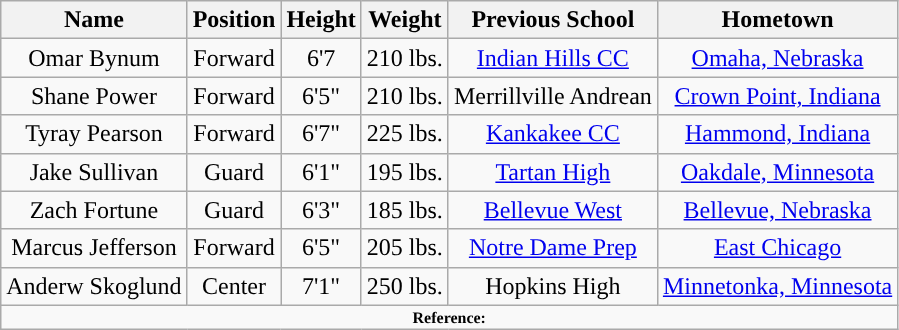<table class="wikitable" style="text-align: center">
<tr align=center>
<th>Name</th>
<th>Position</th>
<th>Height</th>
<th>Weight</th>
<th>Previous School</th>
<th>Hometown</th>
</tr>
<tr>
<td>Omar Bynum</td>
<td>Forward</td>
<td>6'7</td>
<td>210 lbs.</td>
<td><a href='#'>Indian Hills CC</a></td>
<td><a href='#'>Omaha, Nebraska</a></td>
</tr>
<tr>
<td>Shane Power</td>
<td>Forward</td>
<td>6'5"</td>
<td>210 lbs.</td>
<td>Merrillville Andrean</td>
<td><a href='#'>Crown Point, Indiana</a></td>
</tr>
<tr>
<td>Tyray Pearson</td>
<td>Forward</td>
<td>6'7"</td>
<td>225 lbs.</td>
<td><a href='#'>Kankakee CC</a></td>
<td><a href='#'>Hammond, Indiana</a></td>
</tr>
<tr>
<td>Jake Sullivan</td>
<td>Guard</td>
<td>6'1"</td>
<td>195 lbs.</td>
<td><a href='#'>Tartan High</a></td>
<td><a href='#'>Oakdale, Minnesota</a></td>
</tr>
<tr>
<td>Zach Fortune</td>
<td>Guard</td>
<td>6'3"</td>
<td>185 lbs.</td>
<td><a href='#'>Bellevue West</a></td>
<td><a href='#'>Bellevue, Nebraska</a></td>
</tr>
<tr>
<td>Marcus Jefferson</td>
<td>Forward</td>
<td>6'5"</td>
<td>205 lbs.</td>
<td><a href='#'>Notre Dame Prep</a></td>
<td><a href='#'>East Chicago</a></td>
</tr>
<tr>
<td>Anderw Skoglund</td>
<td>Center</td>
<td>7'1"</td>
<td>250 lbs.</td>
<td>Hopkins High</td>
<td><a href='#'>Minnetonka, Minnesota</a></td>
</tr>
<tr>
<td colspan="6"  style="font-size:8pt; text-align:center;"><strong>Reference:</strong></td>
</tr>
</table>
